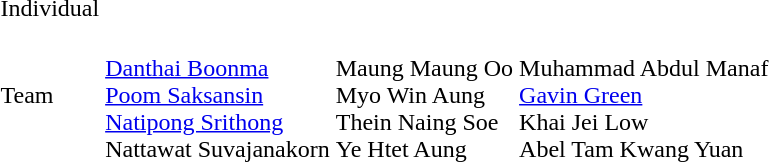<table>
<tr>
<td>Individual<br></td>
<td></td>
<td></td>
<td></td>
</tr>
<tr>
<td>Team<br></td>
<td><br><a href='#'>Danthai Boonma</a><br><a href='#'>Poom Saksansin</a><br><a href='#'>Natipong Srithong</a><br>Nattawat Suvajanakorn</td>
<td><br>Maung Maung Oo<br>Myo Win Aung<br>Thein Naing Soe<br>Ye Htet Aung</td>
<td><br>Muhammad Abdul Manaf<br><a href='#'>Gavin Green</a><br>Khai Jei Low<br>Abel Tam Kwang Yuan</td>
</tr>
</table>
